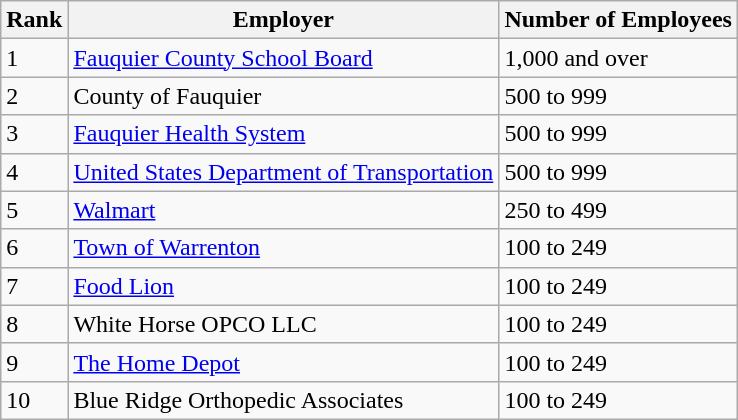<table class="wikitable">
<tr>
<th>Rank</th>
<th>Employer</th>
<th>Number of Employees</th>
</tr>
<tr>
<td>1</td>
<td><a href='#'>Fauquier County School Board</a></td>
<td>1,000 and over</td>
</tr>
<tr>
<td>2</td>
<td>County of Fauquier</td>
<td>500 to 999</td>
</tr>
<tr>
<td>3</td>
<td><a href='#'>Fauquier Health System</a></td>
<td>500 to 999</td>
</tr>
<tr>
<td>4</td>
<td><a href='#'>United States Department of Transportation</a></td>
<td>500 to 999</td>
</tr>
<tr>
<td>5</td>
<td><a href='#'>Walmart</a></td>
<td>250 to 499</td>
</tr>
<tr>
<td>6</td>
<td><a href='#'>Town of Warrenton</a></td>
<td>100 to 249</td>
</tr>
<tr>
<td>7</td>
<td><a href='#'>Food Lion</a></td>
<td>100 to 249</td>
</tr>
<tr>
<td>8</td>
<td>White Horse OPCO LLC</td>
<td>100 to 249</td>
</tr>
<tr>
<td>9</td>
<td><a href='#'>The Home Depot</a></td>
<td>100 to 249</td>
</tr>
<tr>
<td>10</td>
<td>Blue Ridge Orthopedic Associates</td>
<td>100 to 249</td>
</tr>
</table>
